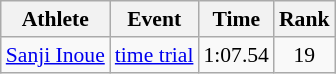<table class="wikitable" style="font-size:90%">
<tr>
<th>Athlete</th>
<th>Event</th>
<th>Time</th>
<th>Rank</th>
</tr>
<tr align=center>
<td align=left><a href='#'>Sanji Inoue</a></td>
<td align=left><a href='#'>time trial</a></td>
<td>1:07.54</td>
<td>19</td>
</tr>
</table>
